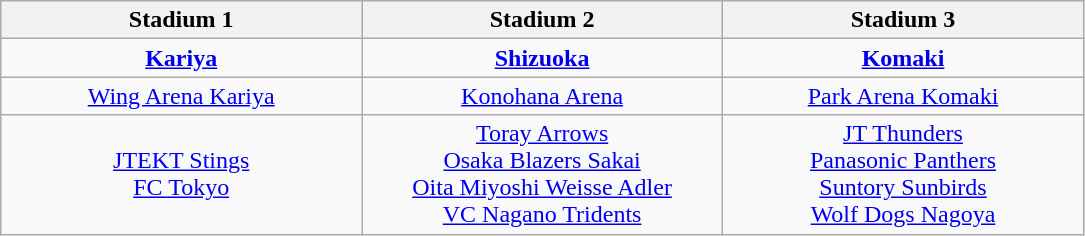<table class=wikitable style=text-align:center>
<tr>
<th width=25%>Stadium 1</th>
<th width=25%>Stadium 2</th>
<th width=25%>Stadium 3</th>
</tr>
<tr>
<td><strong><a href='#'>Kariya</a></strong></td>
<td><strong><a href='#'>Shizuoka</a></strong></td>
<td><strong><a href='#'>Komaki</a></strong></td>
</tr>
<tr>
<td><a href='#'>Wing Arena Kariya</a></td>
<td><a href='#'>Konohana Arena</a></td>
<td><a href='#'>Park Arena Komaki</a></td>
</tr>
<tr>
<td><a href='#'>JTEKT Stings</a><br><a href='#'>FC Tokyo</a></td>
<td><a href='#'>Toray Arrows</a><br><a href='#'>Osaka Blazers Sakai</a><br><a href='#'>Oita Miyoshi Weisse Adler</a><br><a href='#'>VC Nagano Tridents</a></td>
<td><a href='#'>JT Thunders</a><br><a href='#'>Panasonic Panthers</a><br><a href='#'>Suntory Sunbirds</a><br><a href='#'>Wolf Dogs Nagoya</a></td>
</tr>
</table>
